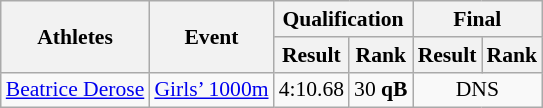<table class="wikitable" border="1" style="font-size:90%">
<tr>
<th rowspan=2>Athletes</th>
<th rowspan=2>Event</th>
<th colspan=2>Qualification</th>
<th colspan=2>Final</th>
</tr>
<tr>
<th>Result</th>
<th>Rank</th>
<th>Result</th>
<th>Rank</th>
</tr>
<tr>
<td><a href='#'>Beatrice Derose</a></td>
<td><a href='#'>Girls’ 1000m</a></td>
<td align=center>4:10.68</td>
<td align=center>30 <strong>qB</strong></td>
<td align=center colspan=2>DNS</td>
</tr>
</table>
